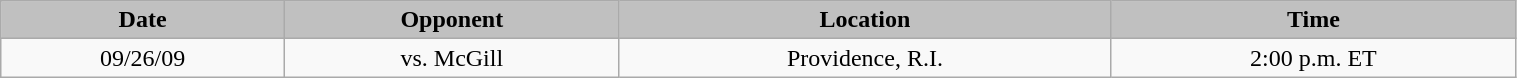<table class="wikitable" width="80%">
<tr align="center"  style=" background:silver;color:black;">
<td><strong>Date</strong></td>
<td><strong>Opponent</strong></td>
<td><strong>Location</strong></td>
<td><strong>Time</strong></td>
</tr>
<tr align="center" bgcolor="">
<td>09/26/09</td>
<td>vs. McGill</td>
<td>Providence, R.I.</td>
<td>2:00 p.m. ET</td>
</tr>
</table>
